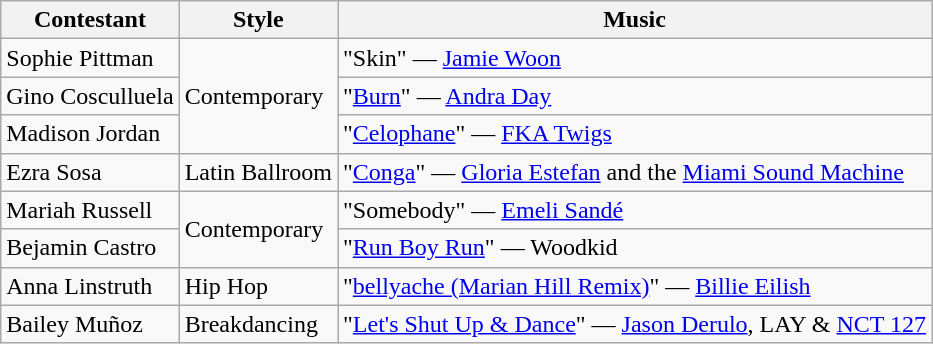<table class="wikitable">
<tr>
<th>Contestant</th>
<th>Style</th>
<th>Music</th>
</tr>
<tr>
<td>Sophie Pittman</td>
<td rowspan="3">Contemporary</td>
<td>"Skin" — <a href='#'>Jamie Woon</a></td>
</tr>
<tr>
<td>Gino Cosculluela</td>
<td>"<a href='#'>Burn</a>" — <a href='#'>Andra Day</a></td>
</tr>
<tr>
<td>Madison Jordan</td>
<td>"<a href='#'>Celophane</a>" — <a href='#'>FKA Twigs</a></td>
</tr>
<tr>
<td>Ezra Sosa</td>
<td>Latin Ballroom</td>
<td>"<a href='#'>Conga</a>" — <a href='#'>Gloria Estefan</a> and the <a href='#'>Miami Sound Machine</a></td>
</tr>
<tr>
<td>Mariah Russell</td>
<td rowspan="2">Contemporary</td>
<td>"Somebody" — <a href='#'>Emeli Sandé</a></td>
</tr>
<tr>
<td>Bejamin Castro</td>
<td>"<a href='#'>Run Boy Run</a>" — Woodkid</td>
</tr>
<tr>
<td>Anna Linstruth</td>
<td>Hip Hop</td>
<td>"<a href='#'>bellyache (Marian Hill Remix)</a>" — <a href='#'>Billie Eilish</a></td>
</tr>
<tr>
<td>Bailey Muñoz</td>
<td>Breakdancing</td>
<td>"<a href='#'>Let's Shut Up & Dance</a>" — <a href='#'>Jason Derulo</a>, LAY & <a href='#'>NCT 127</a></td>
</tr>
</table>
